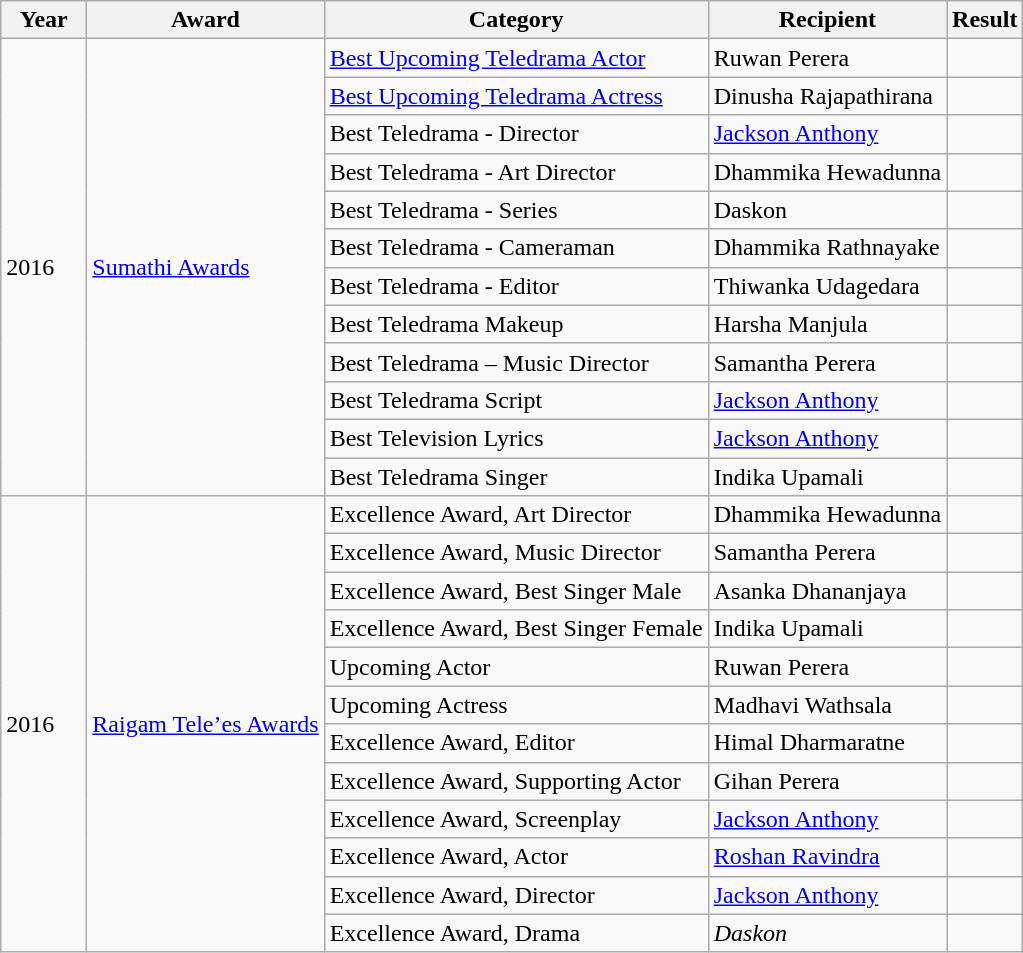<table class="wikitable">
<tr>
<th style="width:50px;">Year</th>
<th>Award</th>
<th>Category</th>
<th>Recipient</th>
<th>Result</th>
</tr>
<tr>
<td rowspan=12>2016</td>
<td rowspan=12><a href='#'>Sumathi Awards</a></td>
<td><a href='#'>Best Upcoming Teledrama Actor</a></td>
<td>Ruwan Perera</td>
<td></td>
</tr>
<tr>
<td><a href='#'>Best Upcoming Teledrama Actress</a></td>
<td>Dinusha Rajapathirana</td>
<td></td>
</tr>
<tr>
<td>Best Teledrama - Director</td>
<td><a href='#'>Jackson Anthony</a></td>
<td></td>
</tr>
<tr>
<td>Best Teledrama - Art Director</td>
<td>Dhammika Hewadunna</td>
<td></td>
</tr>
<tr>
<td>Best Teledrama - Series</td>
<td>Daskon</td>
<td></td>
</tr>
<tr>
<td>Best Teledrama - Cameraman</td>
<td>Dhammika Rathnayake</td>
<td></td>
</tr>
<tr>
<td>Best Teledrama - Editor</td>
<td>Thiwanka Udagedara</td>
<td></td>
</tr>
<tr>
<td>Best Teledrama Makeup</td>
<td>Harsha Manjula</td>
<td></td>
</tr>
<tr>
<td>Best Teledrama – Music Director</td>
<td>Samantha Perera</td>
<td></td>
</tr>
<tr>
<td>Best Teledrama Script</td>
<td><a href='#'>Jackson Anthony</a></td>
<td></td>
</tr>
<tr>
<td>Best Television Lyrics</td>
<td><a href='#'>Jackson Anthony</a></td>
<td></td>
</tr>
<tr>
<td>Best Teledrama Singer</td>
<td>Indika Upamali</td>
<td></td>
</tr>
<tr>
<td rowspan=12>2016</td>
<td rowspan=12><a href='#'>Raigam Tele’es Awards</a></td>
<td>Excellence Award, Art Director</td>
<td>Dhammika Hewadunna</td>
<td></td>
</tr>
<tr>
<td>Excellence Award, Music Director</td>
<td>Samantha Perera</td>
<td></td>
</tr>
<tr>
<td>Excellence Award, Best Singer Male</td>
<td>Asanka Dhananjaya</td>
<td></td>
</tr>
<tr>
<td>Excellence Award, Best Singer Female</td>
<td>Indika Upamali</td>
<td></td>
</tr>
<tr>
<td>Upcoming Actor</td>
<td>Ruwan Perera</td>
<td></td>
</tr>
<tr>
<td>Upcoming Actress</td>
<td>Madhavi Wathsala</td>
<td></td>
</tr>
<tr>
<td>Excellence Award, Editor</td>
<td>Himal Dharmaratne</td>
<td></td>
</tr>
<tr>
<td>Excellence Award, Supporting Actor</td>
<td>Gihan Perera</td>
<td></td>
</tr>
<tr>
<td>Excellence Award, Screenplay</td>
<td><a href='#'>Jackson Anthony</a></td>
<td></td>
</tr>
<tr>
<td>Excellence Award, Actor</td>
<td><a href='#'>Roshan Ravindra</a></td>
<td></td>
</tr>
<tr>
<td>Excellence Award, Director</td>
<td><a href='#'>Jackson Anthony</a></td>
<td></td>
</tr>
<tr>
<td>Excellence Award, Drama</td>
<td><em>Daskon</em></td>
<td></td>
</tr>
</table>
